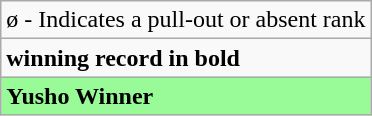<table class="wikitable">
<tr>
<td>ø - Indicates a pull-out or absent rank</td>
</tr>
<tr>
<td><strong>winning record in bold</strong></td>
</tr>
<tr>
<td style="background: PaleGreen;"><strong>Yusho Winner</strong></td>
</tr>
</table>
